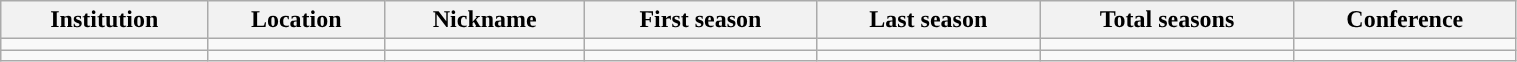<table class="sortable wikitable" width =80%>
<tr>
<th>Institution</th>
<th>Location</th>
<th>Nickname</th>
<th>First season</th>
<th>Last season</th>
<th>Total seasons</th>
<th>Conference</th>
</tr>
<tr align="center">
<td><strong></strong></td>
<td><strong><a href='#'></a></strong></td>
<td><strong><a href='#'></a></strong></td>
<td><strong></strong></td>
<td><strong><a href='#'></a></strong></td>
<td><strong></strong></td>
<td><strong><a href='#'></a></strong></td>
</tr>
<tr align="center">
<td><strong></strong></td>
<td><strong><a href='#'></a></strong></td>
<td><strong><a href='#'></a></strong></td>
<td><strong></strong></td>
<td><strong><a href='#'></a></strong></td>
<td><strong></strong></td>
<td><strong><a href='#'></a></strong></td>
</tr>
</table>
